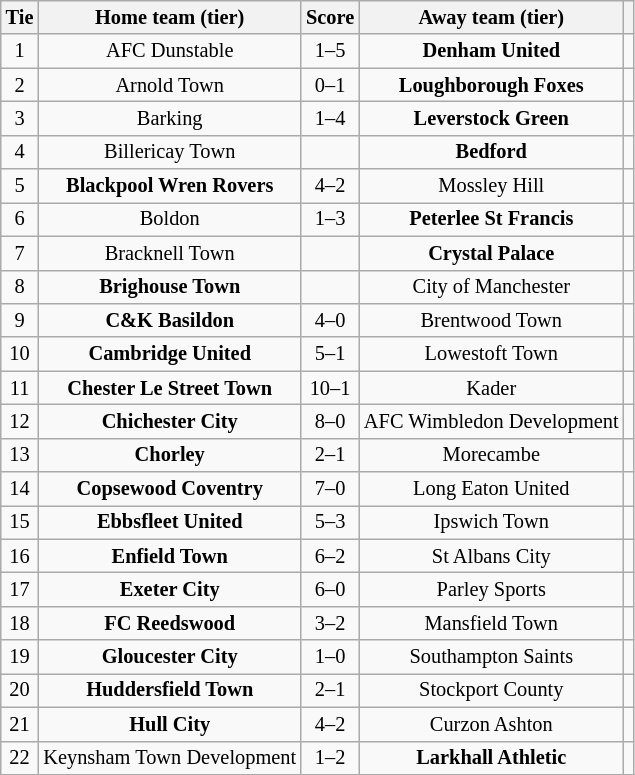<table class="wikitable" style="text-align:center; font-size:85%">
<tr>
<th>Tie</th>
<th>Home team (tier)</th>
<th>Score</th>
<th>Away team (tier)</th>
<th></th>
</tr>
<tr>
<td>1</td>
<td>AFC Dunstable</td>
<td>1–5</td>
<td><strong>Denham United</strong></td>
<td></td>
</tr>
<tr>
<td>2</td>
<td>Arnold Town</td>
<td align="center">0–1</td>
<td><strong>Loughborough Foxes</strong></td>
<td></td>
</tr>
<tr>
<td>3</td>
<td>Barking</td>
<td>1–4</td>
<td><strong>Leverstock Green</strong></td>
<td></td>
</tr>
<tr>
<td>4</td>
<td>Billericay Town</td>
<td align="center"></td>
<td><strong>Bedford</strong></td>
<td></td>
</tr>
<tr>
<td>5</td>
<td><strong>Blackpool Wren Rovers</strong></td>
<td>4–2</td>
<td>Mossley Hill</td>
<td></td>
</tr>
<tr>
<td>6</td>
<td>Boldon</td>
<td>1–3</td>
<td><strong>Peterlee St Francis</strong></td>
<td></td>
</tr>
<tr>
<td>7</td>
<td>Bracknell Town</td>
<td></td>
<td><strong>Crystal Palace</strong></td>
<td></td>
</tr>
<tr>
<td>8</td>
<td><strong>Brighouse Town</strong></td>
<td></td>
<td>City of Manchester</td>
<td></td>
</tr>
<tr>
<td>9</td>
<td><strong>C&K Basildon</strong></td>
<td align="center">4–0</td>
<td>Brentwood Town</td>
<td></td>
</tr>
<tr>
<td>10</td>
<td><strong>Cambridge United</strong></td>
<td>5–1</td>
<td>Lowestoft Town</td>
<td></td>
</tr>
<tr>
<td>11</td>
<td><strong>Chester Le Street Town</strong></td>
<td>10–1</td>
<td>Kader</td>
<td></td>
</tr>
<tr>
<td>12</td>
<td><strong>Chichester City</strong></td>
<td align="center">8–0</td>
<td>AFC Wimbledon Development</td>
<td></td>
</tr>
<tr>
<td>13</td>
<td><strong>Chorley</strong></td>
<td>2–1</td>
<td>Morecambe</td>
<td></td>
</tr>
<tr>
<td>14</td>
<td><strong>Copsewood Coventry</strong></td>
<td align="center">7–0</td>
<td>Long Eaton United</td>
<td></td>
</tr>
<tr>
<td>15</td>
<td><strong>Ebbsfleet United</strong></td>
<td>5–3</td>
<td>Ipswich Town</td>
<td></td>
</tr>
<tr>
<td>16</td>
<td><strong>Enfield Town</strong></td>
<td>6–2</td>
<td>St Albans City</td>
<td></td>
</tr>
<tr>
<td>17</td>
<td><strong>Exeter City</strong></td>
<td align="center">6–0</td>
<td>Parley Sports</td>
<td></td>
</tr>
<tr>
<td>18</td>
<td><strong>FC Reedswood</strong></td>
<td>3–2</td>
<td>Mansfield Town</td>
<td></td>
</tr>
<tr>
<td>19</td>
<td><strong>Gloucester City</strong></td>
<td align="center">1–0</td>
<td>Southampton Saints</td>
<td></td>
</tr>
<tr>
<td>20</td>
<td><strong>Huddersfield Town</strong></td>
<td>2–1 </td>
<td>Stockport County</td>
<td></td>
</tr>
<tr>
<td>21</td>
<td><strong>Hull City</strong></td>
<td>4–2</td>
<td>Curzon Ashton</td>
<td></td>
</tr>
<tr>
<td>22</td>
<td>Keynsham Town Development</td>
<td>1–2</td>
<td><strong>Larkhall Athletic</strong></td>
<td></td>
</tr>
</table>
